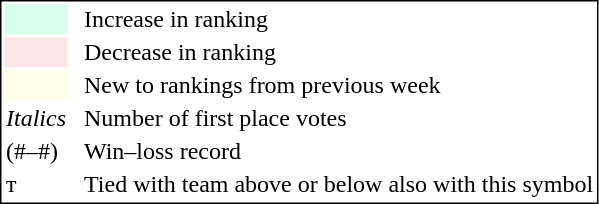<table style="border:1px solid black;">
<tr>
<td style="background:#D8FFEB; width:20px;"></td>
<td> </td>
<td>Increase in ranking</td>
</tr>
<tr>
<td style="background:#FFE6E6; width:20px;"></td>
<td> </td>
<td>Decrease in ranking</td>
</tr>
<tr>
<td style="background:#FFFFE6; width:20px;"></td>
<td> </td>
<td>New to rankings from previous week</td>
</tr>
<tr>
<td><em>Italics</em></td>
<td> </td>
<td>Number of first place votes</td>
</tr>
<tr>
<td>(#–#)</td>
<td> </td>
<td>Win–loss record</td>
</tr>
<tr>
<td>т</td>
<td></td>
<td>Tied with team above or below also with this symbol</td>
</tr>
</table>
